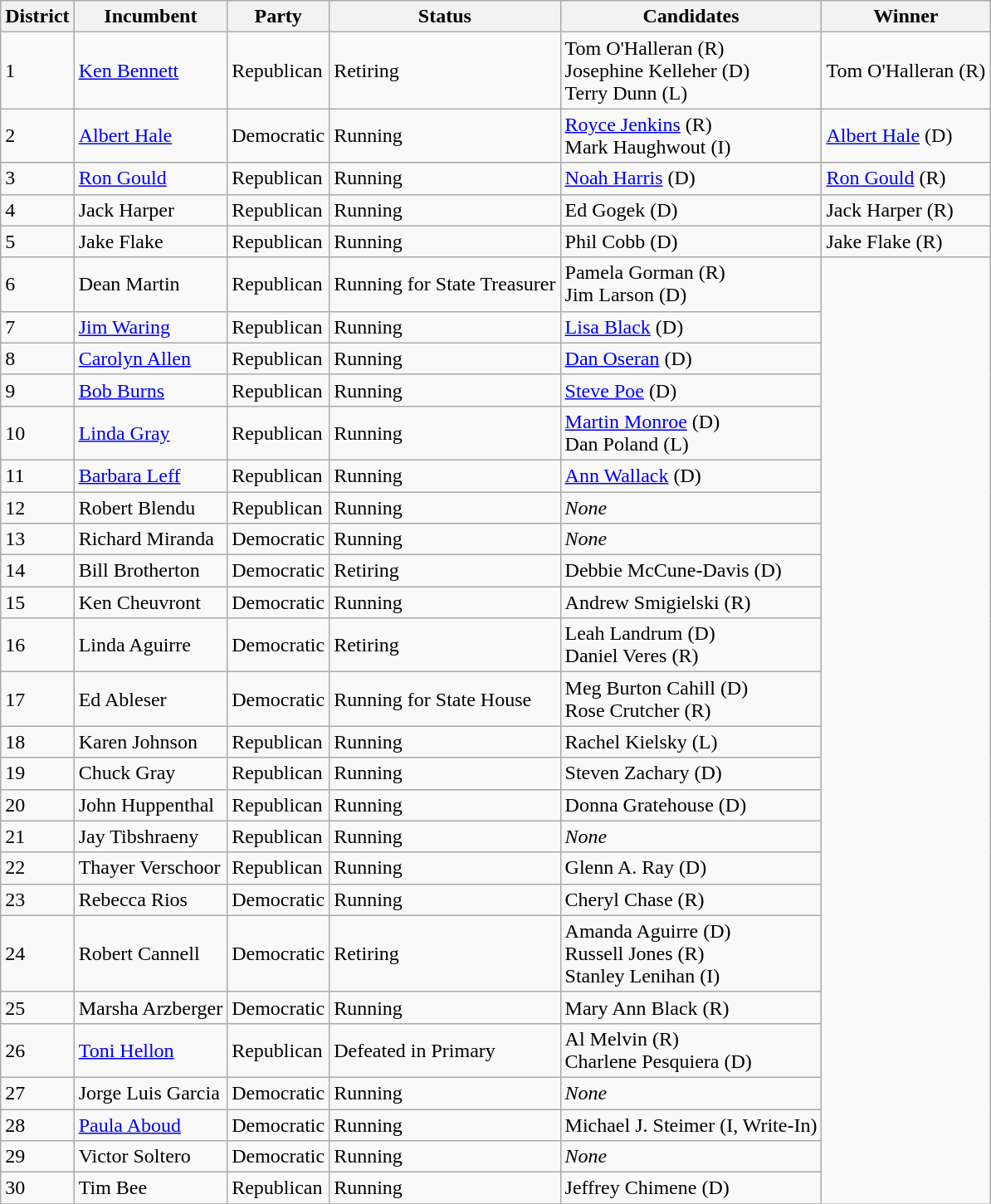<table class=wikitable>
<tr>
<th>District</th>
<th>Incumbent</th>
<th>Party</th>
<th>Status</th>
<th>Candidates</th>
<th>Winner</th>
</tr>
<tr>
<td>1</td>
<td><a href='#'>Ken Bennett</a></td>
<td>Republican</td>
<td>Retiring</td>
<td>Tom O'Halleran (R) <br> Josephine Kelleher (D) <br> Terry Dunn (L)</td>
<td>Tom O'Halleran (R)</td>
</tr>
<tr>
<td>2</td>
<td><a href='#'>Albert Hale</a></td>
<td>Democratic</td>
<td>Running</td>
<td><a href='#'>Royce Jenkins</a> (R) <br> Mark Haughwout (I)</td>
<td><a href='#'>Albert Hale</a> (D)</td>
</tr>
<tr>
<td>3</td>
<td><a href='#'>Ron Gould</a></td>
<td>Republican</td>
<td>Running</td>
<td><a href='#'>Noah Harris</a> (D)</td>
<td><a href='#'>Ron Gould</a> (R)</td>
</tr>
<tr>
<td>4</td>
<td>Jack Harper</td>
<td>Republican</td>
<td>Running</td>
<td>Ed Gogek (D)</td>
<td>Jack Harper (R)</td>
</tr>
<tr>
<td>5</td>
<td>Jake Flake</td>
<td>Republican</td>
<td>Running</td>
<td>Phil Cobb (D)</td>
<td>Jake Flake (R)</td>
</tr>
<tr>
<td>6</td>
<td>Dean Martin</td>
<td>Republican</td>
<td>Running for State Treasurer</td>
<td>Pamela Gorman (R) <br> Jim Larson (D)</td>
</tr>
<tr>
<td>7</td>
<td><a href='#'>Jim Waring</a></td>
<td>Republican</td>
<td>Running</td>
<td><a href='#'>Lisa Black</a> (D)</td>
</tr>
<tr>
<td>8</td>
<td><a href='#'>Carolyn Allen</a></td>
<td>Republican</td>
<td>Running</td>
<td><a href='#'>Dan Oseran</a> (D)</td>
</tr>
<tr>
<td>9</td>
<td><a href='#'>Bob Burns</a></td>
<td>Republican</td>
<td>Running</td>
<td><a href='#'>Steve Poe</a> (D)</td>
</tr>
<tr>
<td>10</td>
<td><a href='#'>Linda Gray</a></td>
<td>Republican</td>
<td>Running</td>
<td><a href='#'>Martin Monroe</a> (D) <br> Dan Poland (L)</td>
</tr>
<tr>
<td>11</td>
<td><a href='#'>Barbara Leff</a></td>
<td>Republican</td>
<td>Running</td>
<td><a href='#'>Ann Wallack</a> (D)</td>
</tr>
<tr>
<td>12</td>
<td>Robert Blendu</td>
<td>Republican</td>
<td>Running</td>
<td><em>None</em></td>
</tr>
<tr>
<td>13</td>
<td>Richard Miranda</td>
<td>Democratic</td>
<td>Running</td>
<td><em>None</em></td>
</tr>
<tr>
<td>14</td>
<td>Bill Brotherton</td>
<td>Democratic</td>
<td>Retiring</td>
<td>Debbie McCune-Davis (D)</td>
</tr>
<tr>
<td>15</td>
<td>Ken Cheuvront</td>
<td>Democratic</td>
<td>Running</td>
<td>Andrew Smigielski (R)</td>
</tr>
<tr>
<td>16</td>
<td>Linda Aguirre</td>
<td>Democratic</td>
<td>Retiring</td>
<td>Leah Landrum (D) <br> Daniel Veres (R)</td>
</tr>
<tr>
<td>17</td>
<td>Ed Ableser</td>
<td>Democratic</td>
<td>Running for State House</td>
<td>Meg Burton Cahill (D) <br> Rose Crutcher (R)</td>
</tr>
<tr>
<td>18</td>
<td>Karen Johnson</td>
<td>Republican</td>
<td>Running</td>
<td>Rachel Kielsky (L)</td>
</tr>
<tr>
<td>19</td>
<td>Chuck Gray</td>
<td>Republican</td>
<td>Running</td>
<td>Steven Zachary (D)</td>
</tr>
<tr>
<td>20</td>
<td>John Huppenthal</td>
<td>Republican</td>
<td>Running</td>
<td>Donna Gratehouse (D)</td>
</tr>
<tr>
<td>21</td>
<td>Jay Tibshraeny</td>
<td>Republican</td>
<td>Running</td>
<td><em>None</em></td>
</tr>
<tr>
<td>22</td>
<td>Thayer Verschoor</td>
<td>Republican</td>
<td>Running</td>
<td>Glenn A. Ray (D)</td>
</tr>
<tr>
<td>23</td>
<td>Rebecca Rios</td>
<td>Democratic</td>
<td>Running</td>
<td>Cheryl Chase (R)</td>
</tr>
<tr>
<td>24</td>
<td>Robert Cannell</td>
<td>Democratic</td>
<td>Retiring</td>
<td>Amanda Aguirre (D) <br> Russell Jones (R) <br> Stanley Lenihan (I)</td>
</tr>
<tr>
<td>25</td>
<td>Marsha Arzberger</td>
<td>Democratic</td>
<td>Running</td>
<td>Mary Ann Black (R)</td>
</tr>
<tr>
<td>26</td>
<td><a href='#'>Toni Hellon</a></td>
<td>Republican</td>
<td>Defeated in Primary</td>
<td>Al Melvin (R) <br> Charlene Pesquiera (D)</td>
</tr>
<tr>
<td>27</td>
<td>Jorge Luis Garcia</td>
<td>Democratic</td>
<td>Running</td>
<td><em>None</em></td>
</tr>
<tr>
<td>28</td>
<td><a href='#'>Paula Aboud</a></td>
<td>Democratic</td>
<td>Running</td>
<td>Michael J. Steimer (I, Write-In)</td>
</tr>
<tr>
<td>29</td>
<td>Victor Soltero</td>
<td>Democratic</td>
<td>Running</td>
<td><em>None</em></td>
</tr>
<tr>
<td>30</td>
<td>Tim Bee</td>
<td>Republican</td>
<td>Running</td>
<td>Jeffrey Chimene (D)</td>
</tr>
<tr>
</tr>
</table>
